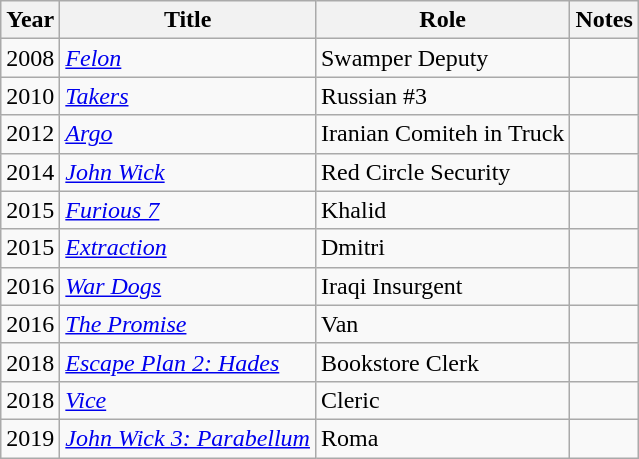<table class="wikitable sortable">
<tr>
<th>Year</th>
<th>Title</th>
<th>Role</th>
<th class="unsortable">Notes</th>
</tr>
<tr>
<td>2008</td>
<td><em><a href='#'>Felon</a></em></td>
<td>Swamper Deputy</td>
<td></td>
</tr>
<tr>
<td>2010</td>
<td><em><a href='#'>Takers</a></em></td>
<td>Russian #3</td>
<td></td>
</tr>
<tr>
<td>2012</td>
<td><em><a href='#'>Argo</a></em></td>
<td>Iranian Comiteh in Truck</td>
<td></td>
</tr>
<tr>
<td>2014</td>
<td><em><a href='#'>John Wick</a></em></td>
<td>Red Circle Security</td>
<td></td>
</tr>
<tr>
<td>2015</td>
<td><em><a href='#'>Furious 7</a></em></td>
<td>Khalid</td>
<td></td>
</tr>
<tr>
<td>2015</td>
<td><em><a href='#'>Extraction</a></em></td>
<td>Dmitri</td>
<td></td>
</tr>
<tr>
<td>2016</td>
<td><em><a href='#'>War Dogs</a></em></td>
<td>Iraqi Insurgent</td>
<td></td>
</tr>
<tr>
<td>2016</td>
<td><em><a href='#'>The Promise</a></em></td>
<td>Van</td>
<td></td>
</tr>
<tr>
<td>2018</td>
<td><em><a href='#'>Escape Plan 2: Hades</a></em></td>
<td>Bookstore Clerk</td>
<td></td>
</tr>
<tr>
<td>2018</td>
<td><em><a href='#'>Vice</a></em></td>
<td>Cleric</td>
<td></td>
</tr>
<tr>
<td>2019</td>
<td><em><a href='#'>John Wick 3: Parabellum</a></em></td>
<td>Roma</td>
<td></td>
</tr>
</table>
